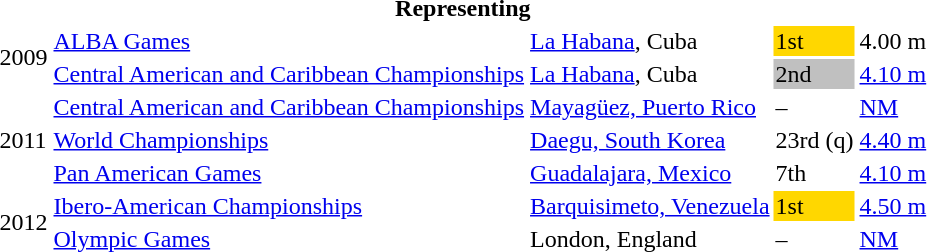<table>
<tr>
<th colspan="6">Representing </th>
</tr>
<tr>
<td rowspan=2>2009</td>
<td><a href='#'>ALBA Games</a></td>
<td><a href='#'>La Habana</a>, Cuba</td>
<td bgcolor=gold>1st</td>
<td>4.00 m</td>
</tr>
<tr>
<td><a href='#'>Central American and Caribbean Championships</a></td>
<td><a href='#'>La Habana</a>, Cuba</td>
<td bgcolor=silver>2nd</td>
<td><a href='#'>4.10 m</a></td>
</tr>
<tr>
<td rowspan=3>2011</td>
<td><a href='#'>Central American and Caribbean Championships</a></td>
<td><a href='#'>Mayagüez, Puerto Rico</a></td>
<td>–</td>
<td><a href='#'>NM</a></td>
</tr>
<tr>
<td><a href='#'>World Championships</a></td>
<td><a href='#'>Daegu, South Korea</a></td>
<td>23rd (q)</td>
<td><a href='#'>4.40 m</a></td>
</tr>
<tr>
<td><a href='#'>Pan American Games</a></td>
<td><a href='#'>Guadalajara, Mexico</a></td>
<td>7th</td>
<td><a href='#'>4.10 m</a></td>
</tr>
<tr>
<td rowspan=2>2012</td>
<td><a href='#'>Ibero-American Championships</a></td>
<td><a href='#'>Barquisimeto, Venezuela</a></td>
<td bgcolor=gold>1st</td>
<td><a href='#'>4.50 m</a></td>
</tr>
<tr>
<td><a href='#'>Olympic Games</a></td>
<td>London, England</td>
<td>–</td>
<td><a href='#'>NM</a></td>
</tr>
</table>
